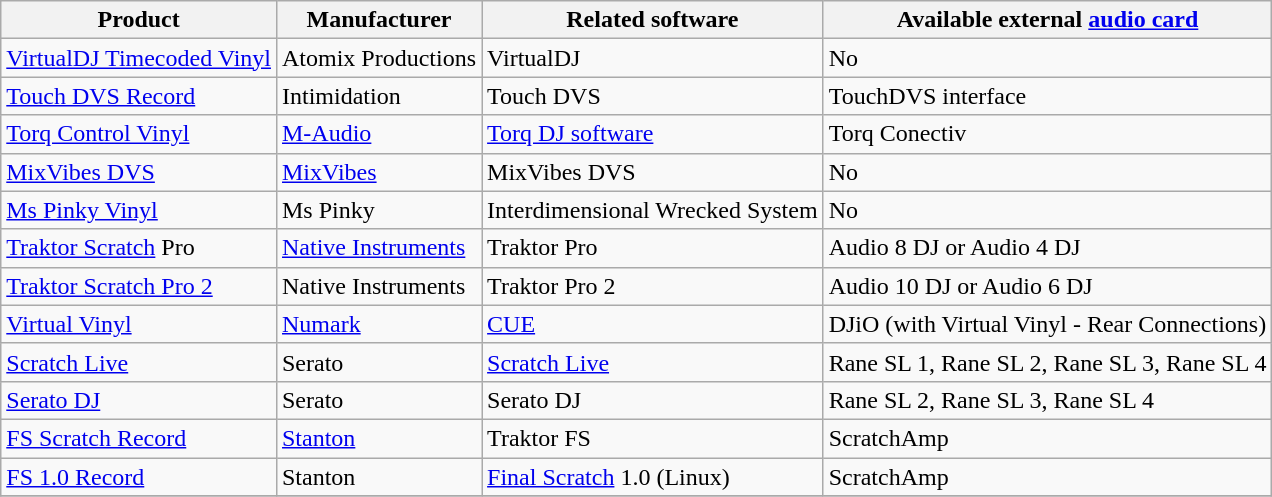<table class="wikitable sortable">
<tr>
<th>Product</th>
<th>Manufacturer</th>
<th>Related software</th>
<th>Available external <a href='#'>audio card</a></th>
</tr>
<tr>
<td><a href='#'>VirtualDJ Timecoded Vinyl</a></td>
<td>Atomix Productions</td>
<td>VirtualDJ</td>
<td>No</td>
</tr>
<tr>
<td><a href='#'>Touch DVS Record</a></td>
<td>Intimidation</td>
<td>Touch DVS</td>
<td>TouchDVS interface</td>
</tr>
<tr>
<td><a href='#'>Torq Control Vinyl</a></td>
<td><a href='#'>M-Audio</a></td>
<td><a href='#'>Torq DJ software</a></td>
<td>Torq Conectiv</td>
</tr>
<tr>
<td><a href='#'>MixVibes DVS</a></td>
<td><a href='#'>MixVibes</a></td>
<td>MixVibes DVS</td>
<td>No</td>
</tr>
<tr>
<td><a href='#'>Ms Pinky Vinyl</a></td>
<td>Ms Pinky</td>
<td>Interdimensional Wrecked System</td>
<td>No</td>
</tr>
<tr>
<td><a href='#'>Traktor Scratch</a> Pro</td>
<td><a href='#'>Native Instruments</a></td>
<td>Traktor Pro</td>
<td>Audio 8 DJ or Audio 4 DJ</td>
</tr>
<tr>
<td><a href='#'>Traktor Scratch Pro 2</a></td>
<td>Native Instruments</td>
<td>Traktor Pro 2</td>
<td>Audio 10 DJ or Audio 6 DJ</td>
</tr>
<tr>
<td><a href='#'>Virtual Vinyl</a></td>
<td><a href='#'>Numark</a></td>
<td><a href='#'>CUE</a></td>
<td>DJiO (with Virtual Vinyl - Rear Connections)</td>
</tr>
<tr>
<td><a href='#'>Scratch Live</a></td>
<td>Serato</td>
<td><a href='#'>Scratch Live</a></td>
<td>Rane SL 1, Rane SL 2, Rane SL 3, Rane SL 4</td>
</tr>
<tr>
<td><a href='#'>Serato DJ</a></td>
<td>Serato</td>
<td>Serato DJ</td>
<td>Rane SL 2, Rane SL 3, Rane SL 4</td>
</tr>
<tr>
<td><a href='#'>FS Scratch Record</a></td>
<td><a href='#'>Stanton</a></td>
<td>Traktor FS</td>
<td>ScratchAmp</td>
</tr>
<tr>
<td><a href='#'>FS 1.0 Record</a></td>
<td>Stanton</td>
<td><a href='#'>Final Scratch</a> 1.0 (Linux)</td>
<td>ScratchAmp</td>
</tr>
<tr>
</tr>
</table>
